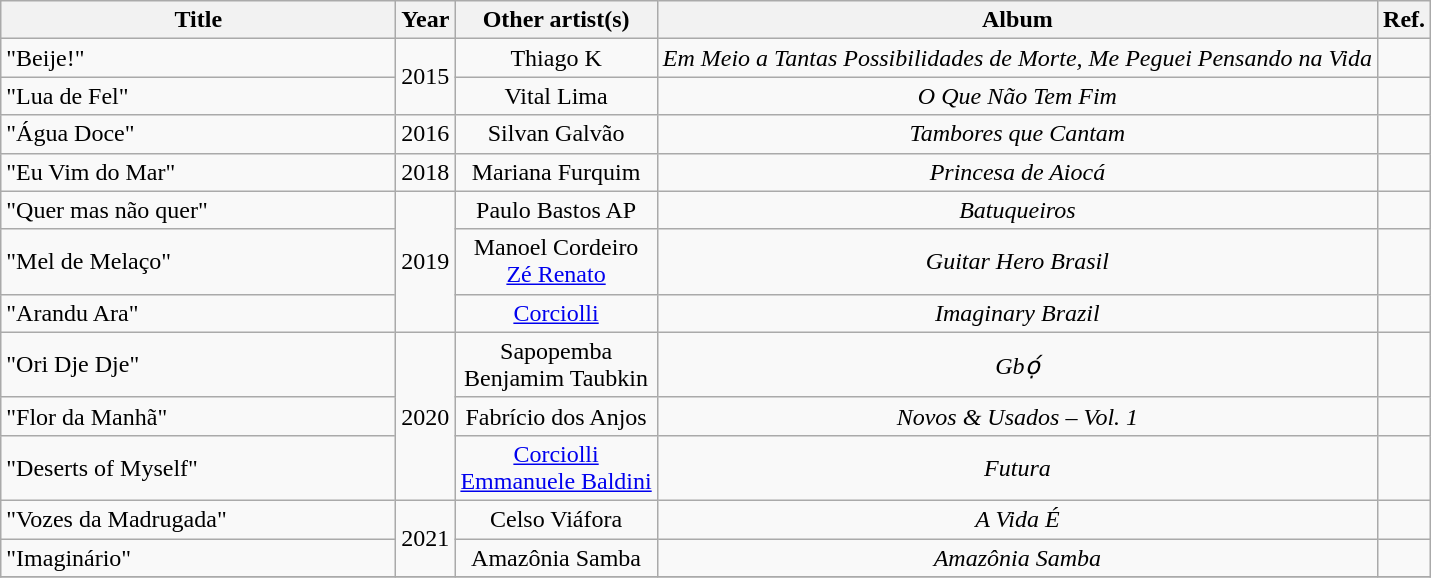<table class="wikitable"; style="text-align:center;">
<tr>
<th style="width:16em;">Title</th>
<th style="width:1em;">Year</th>
<th>Other artist(s)</th>
<th>Album</th>
<th>Ref.</th>
</tr>
<tr>
<td align="left">"Beije!"</td>
<td rowspan="2">2015</td>
<td>Thiago K</td>
<td><em>Em Meio a Tantas Possibilidades de Morte, Me Peguei Pensando na Vida</em></td>
<td></td>
</tr>
<tr>
<td align="left">"Lua de Fel"</td>
<td>Vital Lima</td>
<td><em>O Que Não Tem Fim</em></td>
<td></td>
</tr>
<tr>
<td align="left">"Água Doce"</td>
<td>2016</td>
<td>Silvan Galvão</td>
<td><em>Tambores que Cantam</em></td>
<td></td>
</tr>
<tr>
<td align="left">"Eu Vim do Mar"</td>
<td>2018</td>
<td>Mariana Furquim</td>
<td><em>Princesa de Aiocá</em></td>
<td></td>
</tr>
<tr>
<td align="left">"Quer mas não quer"</td>
<td rowspan="3">2019</td>
<td>Paulo Bastos AP</td>
<td><em>Batuqueiros</em></td>
<td></td>
</tr>
<tr>
<td align="left">"Mel de Melaço"</td>
<td>Manoel Cordeiro <br> <a href='#'>Zé Renato</a></td>
<td><em>Guitar Hero Brasil</em></td>
<td></td>
</tr>
<tr>
<td align="left">"Arandu Ara"</td>
<td><a href='#'>Corciolli</a></td>
<td><em>Imaginary Brazil</em></td>
<td></td>
</tr>
<tr>
<td align="left">"Ori Dje Dje"</td>
<td rowspan="3">2020</td>
<td>Sapopemba <br>Benjamim Taubkin</td>
<td><em>Gbọ́</em></td>
<td></td>
</tr>
<tr>
<td align="left">"Flor da Manhã"</td>
<td>Fabrício dos Anjos</td>
<td><em>Novos & Usados – Vol. 1</em></td>
<td></td>
</tr>
<tr>
<td align="left">"Deserts of Myself"</td>
<td><a href='#'>Corciolli</a><br> <a href='#'>Emmanuele Baldini</a></td>
<td><em>Futura</em></td>
<td></td>
</tr>
<tr>
<td align="left">"Vozes da Madrugada"</td>
<td rowspan="2">2021</td>
<td>Celso Viáfora</td>
<td><em>A Vida É</em></td>
<td></td>
</tr>
<tr>
<td align="left">"Imaginário"</td>
<td>Amazônia Samba</td>
<td><em>Amazônia Samba</em></td>
<td></td>
</tr>
<tr>
</tr>
</table>
